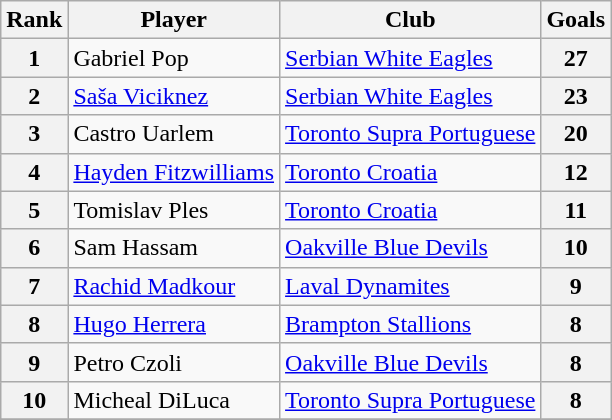<table class="wikitable" style="text-align:center">
<tr>
<th>Rank</th>
<th>Player</th>
<th>Club</th>
<th>Goals</th>
</tr>
<tr>
<th>1</th>
<td align=left> Gabriel Pop</td>
<td align=left><a href='#'>Serbian White Eagles</a></td>
<th>27</th>
</tr>
<tr>
<th>2</th>
<td align=left> <a href='#'>Saša Viciknez</a></td>
<td align=left><a href='#'>Serbian White Eagles</a></td>
<th>23</th>
</tr>
<tr>
<th>3</th>
<td align=left> Castro Uarlem</td>
<td align=left><a href='#'>Toronto Supra Portuguese</a></td>
<th>20</th>
</tr>
<tr>
<th>4</th>
<td align=left> <a href='#'>Hayden Fitzwilliams</a></td>
<td align=left><a href='#'>Toronto Croatia</a></td>
<th>12</th>
</tr>
<tr>
<th>5</th>
<td align=left> Tomislav Ples</td>
<td align=left><a href='#'>Toronto Croatia</a></td>
<th>11</th>
</tr>
<tr>
<th>6</th>
<td align=left> Sam Hassam</td>
<td align=left><a href='#'>Oakville Blue Devils</a></td>
<th>10</th>
</tr>
<tr>
<th>7</th>
<td align=left> <a href='#'>Rachid Madkour</a></td>
<td align=left><a href='#'>Laval Dynamites</a></td>
<th>9</th>
</tr>
<tr>
<th>8</th>
<td align=left> <a href='#'>Hugo Herrera</a></td>
<td align=left><a href='#'>Brampton Stallions</a></td>
<th>8</th>
</tr>
<tr>
<th>9</th>
<td align=left> Petro Czoli</td>
<td align=left><a href='#'>Oakville Blue Devils</a></td>
<th>8</th>
</tr>
<tr>
<th>10</th>
<td align=left> Micheal DiLuca</td>
<td align=left><a href='#'>Toronto Supra Portuguese</a></td>
<th>8</th>
</tr>
<tr>
</tr>
</table>
